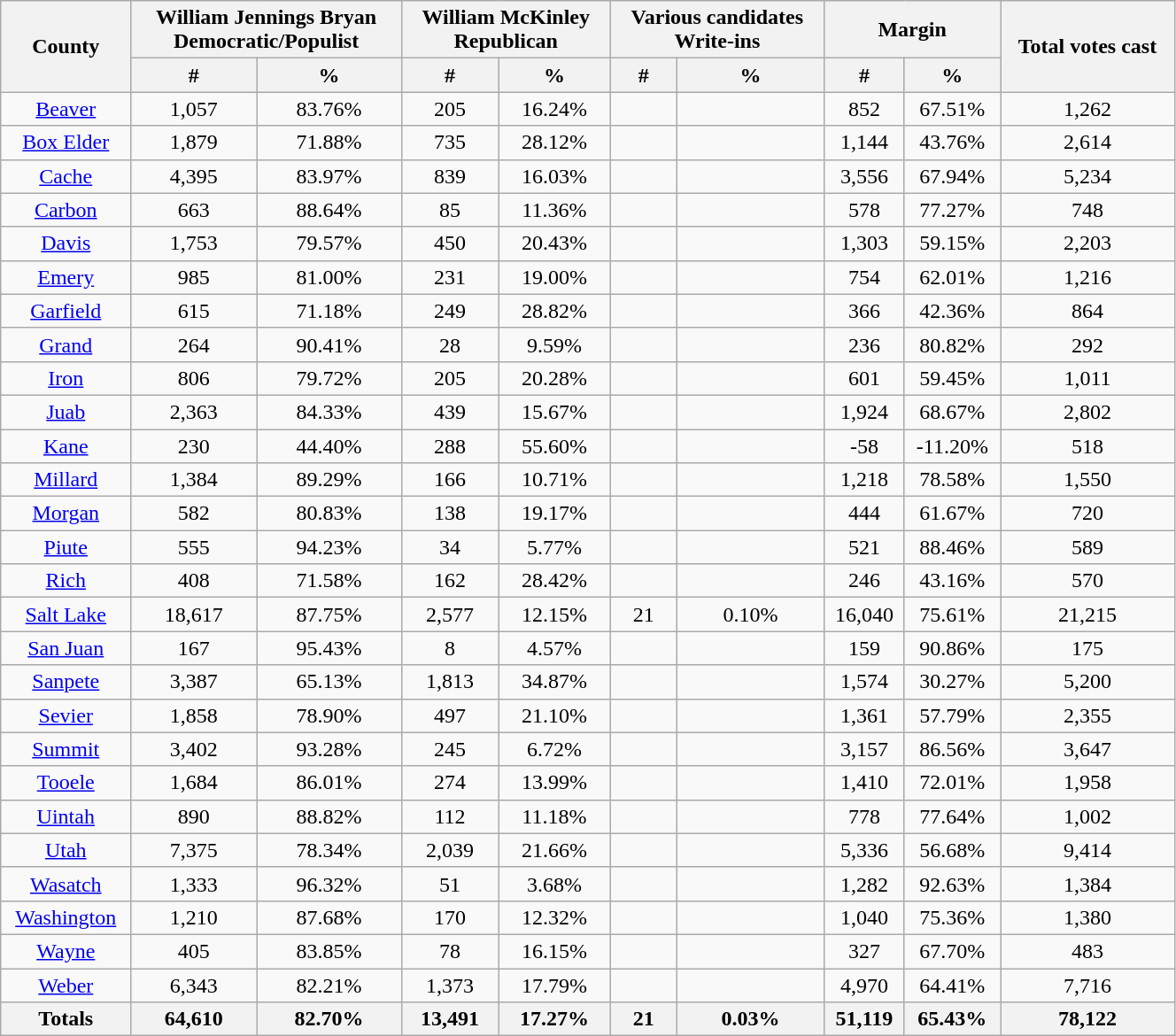<table width="70%" class="wikitable sortable">
<tr>
<th rowspan="2">County</th>
<th colspan="2">William Jennings Bryan<br>Democratic/Populist</th>
<th colspan="2">William McKinley<br>Republican</th>
<th colspan="2">Various candidates<br>Write-ins</th>
<th colspan="2">Margin</th>
<th rowspan="2">Total votes cast</th>
</tr>
<tr bgcolor="lightgrey">
<th style="text-align:center;" data-sort-type="number">#</th>
<th style="text-align:center;" data-sort-type="number">%</th>
<th style="text-align:center;" data-sort-type="number">#</th>
<th style="text-align:center;" data-sort-type="number">%</th>
<th style="text-align:center;" data-sort-type="number">#</th>
<th style="text-align:center;" data-sort-type="number">%</th>
<th style="text-align:center;" data-sort-type="number">#</th>
<th style="text-align:center;" data-sort-type="number">%</th>
</tr>
<tr style="text-align:center;">
<td><a href='#'>Beaver</a></td>
<td>1,057</td>
<td>83.76%</td>
<td>205</td>
<td>16.24%</td>
<td></td>
<td></td>
<td>852</td>
<td>67.51%</td>
<td>1,262</td>
</tr>
<tr style="text-align:center;">
<td><a href='#'>Box Elder</a></td>
<td>1,879</td>
<td>71.88%</td>
<td>735</td>
<td>28.12%</td>
<td></td>
<td></td>
<td>1,144</td>
<td>43.76%</td>
<td>2,614</td>
</tr>
<tr style="text-align:center;">
<td><a href='#'>Cache</a></td>
<td>4,395</td>
<td>83.97%</td>
<td>839</td>
<td>16.03%</td>
<td></td>
<td></td>
<td>3,556</td>
<td>67.94%</td>
<td>5,234</td>
</tr>
<tr style="text-align:center;">
<td><a href='#'>Carbon</a></td>
<td>663</td>
<td>88.64%</td>
<td>85</td>
<td>11.36%</td>
<td></td>
<td></td>
<td>578</td>
<td>77.27%</td>
<td>748</td>
</tr>
<tr style="text-align:center;">
<td><a href='#'>Davis</a></td>
<td>1,753</td>
<td>79.57%</td>
<td>450</td>
<td>20.43%</td>
<td></td>
<td></td>
<td>1,303</td>
<td>59.15%</td>
<td>2,203</td>
</tr>
<tr style="text-align:center;">
<td><a href='#'>Emery</a></td>
<td>985</td>
<td>81.00%</td>
<td>231</td>
<td>19.00%</td>
<td></td>
<td></td>
<td>754</td>
<td>62.01%</td>
<td>1,216</td>
</tr>
<tr style="text-align:center;">
<td><a href='#'>Garfield</a></td>
<td>615</td>
<td>71.18%</td>
<td>249</td>
<td>28.82%</td>
<td></td>
<td></td>
<td>366</td>
<td>42.36%</td>
<td>864</td>
</tr>
<tr style="text-align:center;">
<td><a href='#'>Grand</a></td>
<td>264</td>
<td>90.41%</td>
<td>28</td>
<td>9.59%</td>
<td></td>
<td></td>
<td>236</td>
<td>80.82%</td>
<td>292</td>
</tr>
<tr style="text-align:center;">
<td><a href='#'>Iron</a></td>
<td>806</td>
<td>79.72%</td>
<td>205</td>
<td>20.28%</td>
<td></td>
<td></td>
<td>601</td>
<td>59.45%</td>
<td>1,011</td>
</tr>
<tr style="text-align:center;">
<td><a href='#'>Juab</a></td>
<td>2,363</td>
<td>84.33%</td>
<td>439</td>
<td>15.67%</td>
<td></td>
<td></td>
<td>1,924</td>
<td>68.67%</td>
<td>2,802</td>
</tr>
<tr style="text-align:center;">
<td><a href='#'>Kane</a></td>
<td>230</td>
<td>44.40%</td>
<td>288</td>
<td>55.60%</td>
<td></td>
<td></td>
<td>-58</td>
<td>-11.20%</td>
<td>518</td>
</tr>
<tr style="text-align:center;">
<td><a href='#'>Millard</a></td>
<td>1,384</td>
<td>89.29%</td>
<td>166</td>
<td>10.71%</td>
<td></td>
<td></td>
<td>1,218</td>
<td>78.58%</td>
<td>1,550</td>
</tr>
<tr style="text-align:center;">
<td><a href='#'>Morgan</a></td>
<td>582</td>
<td>80.83%</td>
<td>138</td>
<td>19.17%</td>
<td></td>
<td></td>
<td>444</td>
<td>61.67%</td>
<td>720</td>
</tr>
<tr style="text-align:center;">
<td><a href='#'>Piute</a></td>
<td>555</td>
<td>94.23%</td>
<td>34</td>
<td>5.77%</td>
<td></td>
<td></td>
<td>521</td>
<td>88.46%</td>
<td>589</td>
</tr>
<tr style="text-align:center;">
<td><a href='#'>Rich</a></td>
<td>408</td>
<td>71.58%</td>
<td>162</td>
<td>28.42%</td>
<td></td>
<td></td>
<td>246</td>
<td>43.16%</td>
<td>570</td>
</tr>
<tr style="text-align:center;">
<td><a href='#'>Salt Lake</a></td>
<td>18,617</td>
<td>87.75%</td>
<td>2,577</td>
<td>12.15%</td>
<td>21</td>
<td>0.10%</td>
<td>16,040</td>
<td>75.61%</td>
<td>21,215</td>
</tr>
<tr style="text-align:center;">
<td><a href='#'>San Juan</a></td>
<td>167</td>
<td>95.43%</td>
<td>8</td>
<td>4.57%</td>
<td></td>
<td></td>
<td>159</td>
<td>90.86%</td>
<td>175</td>
</tr>
<tr style="text-align:center;">
<td><a href='#'>Sanpete</a></td>
<td>3,387</td>
<td>65.13%</td>
<td>1,813</td>
<td>34.87%</td>
<td></td>
<td></td>
<td>1,574</td>
<td>30.27%</td>
<td>5,200</td>
</tr>
<tr style="text-align:center;">
<td><a href='#'>Sevier</a></td>
<td>1,858</td>
<td>78.90%</td>
<td>497</td>
<td>21.10%</td>
<td></td>
<td></td>
<td>1,361</td>
<td>57.79%</td>
<td>2,355</td>
</tr>
<tr style="text-align:center;">
<td><a href='#'>Summit</a></td>
<td>3,402</td>
<td>93.28%</td>
<td>245</td>
<td>6.72%</td>
<td></td>
<td></td>
<td>3,157</td>
<td>86.56%</td>
<td>3,647</td>
</tr>
<tr style="text-align:center;">
<td><a href='#'>Tooele</a></td>
<td>1,684</td>
<td>86.01%</td>
<td>274</td>
<td>13.99%</td>
<td></td>
<td></td>
<td>1,410</td>
<td>72.01%</td>
<td>1,958</td>
</tr>
<tr style="text-align:center;">
<td><a href='#'>Uintah</a></td>
<td>890</td>
<td>88.82%</td>
<td>112</td>
<td>11.18%</td>
<td></td>
<td></td>
<td>778</td>
<td>77.64%</td>
<td>1,002</td>
</tr>
<tr style="text-align:center;">
<td><a href='#'>Utah</a></td>
<td>7,375</td>
<td>78.34%</td>
<td>2,039</td>
<td>21.66%</td>
<td></td>
<td></td>
<td>5,336</td>
<td>56.68%</td>
<td>9,414</td>
</tr>
<tr style="text-align:center;">
<td><a href='#'>Wasatch</a></td>
<td>1,333</td>
<td>96.32%</td>
<td>51</td>
<td>3.68%</td>
<td></td>
<td></td>
<td>1,282</td>
<td>92.63%</td>
<td>1,384</td>
</tr>
<tr style="text-align:center;">
<td><a href='#'>Washington</a></td>
<td>1,210</td>
<td>87.68%</td>
<td>170</td>
<td>12.32%</td>
<td></td>
<td></td>
<td>1,040</td>
<td>75.36%</td>
<td>1,380</td>
</tr>
<tr style="text-align:center;">
<td><a href='#'>Wayne</a></td>
<td>405</td>
<td>83.85%</td>
<td>78</td>
<td>16.15%</td>
<td></td>
<td></td>
<td>327</td>
<td>67.70%</td>
<td>483</td>
</tr>
<tr style="text-align:center;">
<td><a href='#'>Weber</a></td>
<td>6,343</td>
<td>82.21%</td>
<td>1,373</td>
<td>17.79%</td>
<td></td>
<td></td>
<td>4,970</td>
<td>64.41%</td>
<td>7,716</td>
</tr>
<tr style="text-align:center;">
<th>Totals</th>
<th>64,610</th>
<th>82.70%</th>
<th>13,491</th>
<th>17.27%</th>
<th>21</th>
<th>0.03%</th>
<th>51,119</th>
<th>65.43%</th>
<th>78,122</th>
</tr>
</table>
